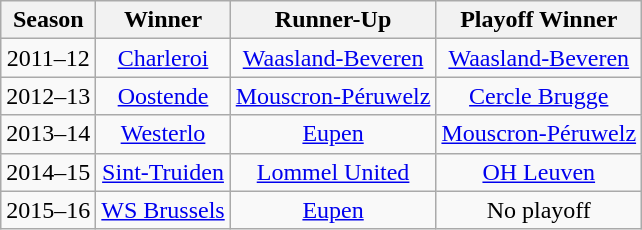<table class="wikitable sortable" style="text-align:center;">
<tr>
<th>Season</th>
<th>Winner</th>
<th>Runner-Up</th>
<th>Playoff Winner</th>
</tr>
<tr>
<td>2011–12</td>
<td><a href='#'>Charleroi</a></td>
<td><a href='#'>Waasland-Beveren</a></td>
<td><a href='#'>Waasland-Beveren</a></td>
</tr>
<tr>
<td>2012–13</td>
<td><a href='#'>Oostende</a></td>
<td><a href='#'>Mouscron-Péruwelz</a></td>
<td><a href='#'>Cercle Brugge</a></td>
</tr>
<tr>
<td>2013–14</td>
<td><a href='#'>Westerlo</a></td>
<td><a href='#'>Eupen</a></td>
<td><a href='#'>Mouscron-Péruwelz</a></td>
</tr>
<tr>
<td>2014–15</td>
<td><a href='#'>Sint-Truiden</a></td>
<td><a href='#'>Lommel United</a></td>
<td><a href='#'>OH Leuven</a></td>
</tr>
<tr>
<td>2015–16</td>
<td><a href='#'>WS Brussels</a></td>
<td><a href='#'>Eupen</a></td>
<td>No playoff</td>
</tr>
</table>
